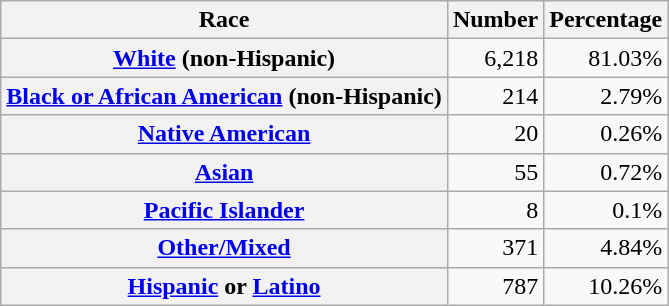<table class="wikitable" style="text-align:right">
<tr>
<th scope="col">Race</th>
<th scope="col">Number</th>
<th scope="col">Percentage</th>
</tr>
<tr>
<th scope="row"><a href='#'>White</a> (non-Hispanic)</th>
<td>6,218</td>
<td>81.03%</td>
</tr>
<tr>
<th scope="row"><a href='#'>Black or African American</a> (non-Hispanic)</th>
<td>214</td>
<td>2.79%</td>
</tr>
<tr>
<th scope="row"><a href='#'>Native American</a></th>
<td>20</td>
<td>0.26%</td>
</tr>
<tr>
<th scope="row"><a href='#'>Asian</a></th>
<td>55</td>
<td>0.72%</td>
</tr>
<tr>
<th scope="row"><a href='#'>Pacific Islander</a></th>
<td>8</td>
<td>0.1%</td>
</tr>
<tr>
<th scope="row"><a href='#'>Other/Mixed</a></th>
<td>371</td>
<td>4.84%</td>
</tr>
<tr>
<th scope="row"><a href='#'>Hispanic</a> or <a href='#'>Latino</a></th>
<td>787</td>
<td>10.26%</td>
</tr>
</table>
